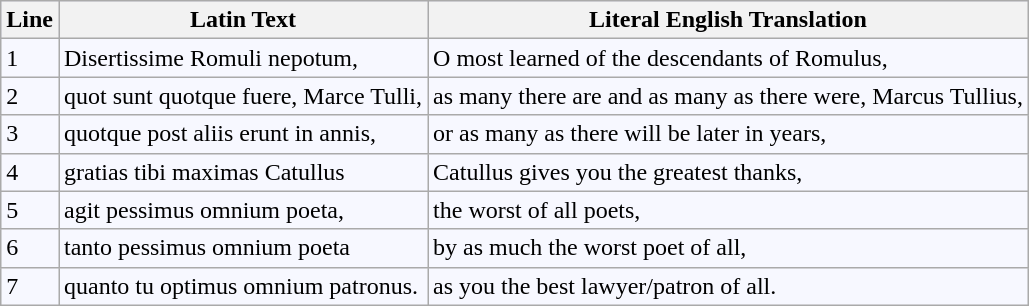<table class="wikitable" style="border:1px; border: thin solid gold; background-color:#f7f8ff" align=center cellpadding="7">
<tr align="center" bgcolor="#e6e9ff">
<th width="1">Line</th>
<th>Latin Text</th>
<th>Literal English Translation</th>
</tr>
<tr>
<td>1</td>
<td>Disertissime Romuli nepotum,</td>
<td>O most learned of the descendants of Romulus,</td>
</tr>
<tr>
<td>2</td>
<td>quot sunt quotque fuere, Marce Tulli,</td>
<td>as many there are and as many as there were, Marcus Tullius,</td>
</tr>
<tr>
<td>3</td>
<td>quotque post aliis erunt in annis,</td>
<td>or as many as there will be later in years,</td>
</tr>
<tr>
<td>4</td>
<td>gratias tibi maximas Catullus</td>
<td>Catullus gives you the greatest thanks,</td>
</tr>
<tr>
<td>5</td>
<td>agit pessimus omnium poeta,</td>
<td>the worst of all poets,</td>
</tr>
<tr>
<td>6</td>
<td>tanto pessimus omnium poeta</td>
<td>by as much the worst poet of all,</td>
</tr>
<tr>
<td>7</td>
<td>quanto tu optimus omnium patronus.</td>
<td>as you the best lawyer/patron of all.</td>
</tr>
</table>
